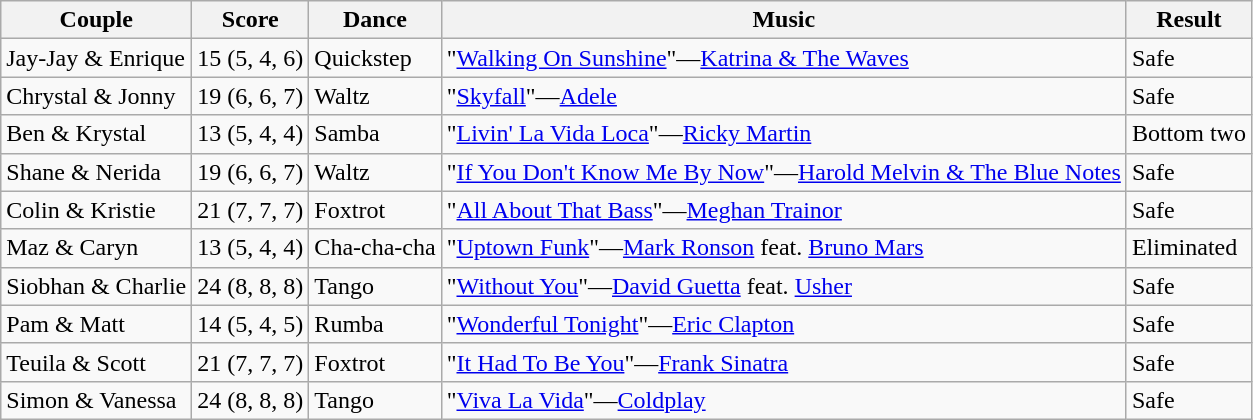<table class="wikitable sortable">
<tr>
<th rowspan="1">Couple</th>
<th colspan="1">Score</th>
<th rowspan="1">Dance</th>
<th rowspan="1">Music</th>
<th rowspan="1">Result</th>
</tr>
<tr>
<td>Jay-Jay & Enrique</td>
<td>15 (5, 4, 6)</td>
<td>Quickstep</td>
<td>"<a href='#'>Walking On Sunshine</a>"—<a href='#'>Katrina & The Waves</a></td>
<td>Safe</td>
</tr>
<tr>
<td>Chrystal & Jonny</td>
<td>19 (6, 6, 7)</td>
<td>Waltz</td>
<td>"<a href='#'>Skyfall</a>"—<a href='#'>Adele</a></td>
<td>Safe</td>
</tr>
<tr>
<td>Ben & Krystal</td>
<td>13 (5, 4, 4)</td>
<td>Samba</td>
<td>"<a href='#'>Livin' La Vida Loca</a>"—<a href='#'>Ricky Martin</a></td>
<td>Bottom two</td>
</tr>
<tr>
<td>Shane & Nerida</td>
<td>19 (6, 6, 7)</td>
<td>Waltz</td>
<td>"<a href='#'>If You Don't Know Me By Now</a>"—<a href='#'>Harold Melvin & The Blue Notes</a></td>
<td>Safe</td>
</tr>
<tr>
<td>Colin & Kristie</td>
<td>21 (7, 7, 7)</td>
<td>Foxtrot</td>
<td>"<a href='#'>All About That Bass</a>"—<a href='#'>Meghan Trainor</a></td>
<td>Safe</td>
</tr>
<tr>
<td>Maz & Caryn</td>
<td>13 (5, 4, 4)</td>
<td>Cha-cha-cha</td>
<td>"<a href='#'>Uptown Funk</a>"—<a href='#'>Mark Ronson</a> feat. <a href='#'>Bruno Mars</a></td>
<td>Eliminated</td>
</tr>
<tr>
<td>Siobhan & Charlie</td>
<td>24 (8, 8, 8)</td>
<td>Tango</td>
<td>"<a href='#'>Without You</a>"—<a href='#'>David Guetta</a> feat. <a href='#'>Usher</a></td>
<td>Safe</td>
</tr>
<tr>
<td>Pam & Matt</td>
<td>14 (5, 4, 5)</td>
<td>Rumba</td>
<td>"<a href='#'>Wonderful Tonight</a>"—<a href='#'>Eric Clapton</a></td>
<td>Safe</td>
</tr>
<tr>
<td>Teuila & Scott</td>
<td>21 (7, 7, 7)</td>
<td>Foxtrot</td>
<td>"<a href='#'>It Had To Be You</a>"—<a href='#'>Frank Sinatra</a></td>
<td>Safe</td>
</tr>
<tr>
<td>Simon & Vanessa</td>
<td>24 (8, 8, 8)</td>
<td>Tango</td>
<td>"<a href='#'>Viva La Vida</a>"—<a href='#'>Coldplay</a></td>
<td>Safe</td>
</tr>
</table>
